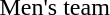<table>
<tr>
<td>Men's team</td>
<td></td>
<td></td>
<td></td>
<td></td>
<td></td>
<td></td>
</tr>
<tr>
</tr>
</table>
